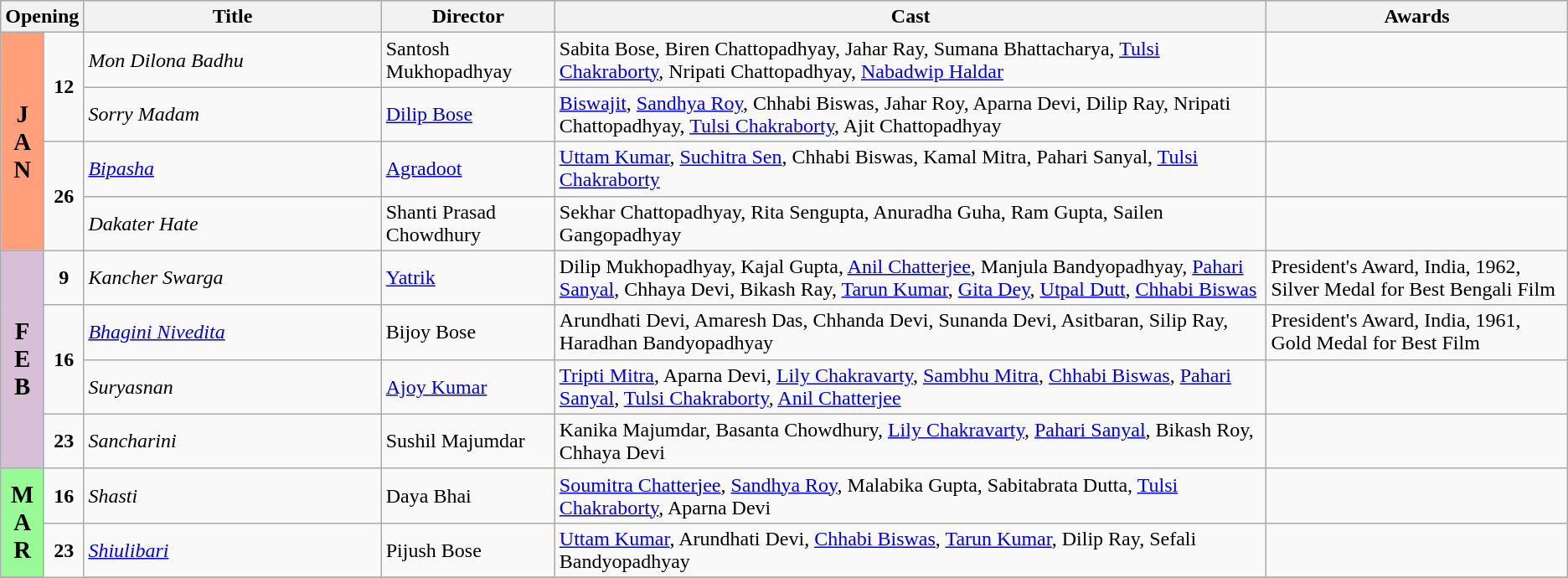<table class="wikitable">
<tr style="background:#b0e0e6; text-align:center;">
<th colspan="2">Opening</th>
<th style="width:19%;">Title</th>
<th>Director</th>
<th>Cast</th>
<th>Awards</th>
</tr>
<tr>
<td rowspan="4"   style="text-align:center; background:#ffa07a; textcolor:#000;"><big> <strong>J<br>A<br>N</strong></big></td>
<td rowspan="2" style="text-align:center;"><strong>12</strong></td>
<td><em>Mon Dilona Badhu</em></td>
<td>Santosh Mukhopadhyay</td>
<td>Sabita Bose, Biren Chattopadhyay, Jahar Ray, Sumana Bhattacharya, <a href='#'>Tulsi Chakraborty</a>, Nripati Chattopadhyay, <a href='#'>Nabadwip Haldar</a></td>
<td></td>
</tr>
<tr>
<td><em>Sorry Madam</em></td>
<td><a href='#'>Dilip Bose</a></td>
<td><a href='#'>Biswajit</a>, <a href='#'>Sandhya Roy</a>, Chhabi Biswas, Jahar Roy, Aparna Devi, Dilip Ray, Nripati Chattopadhyay, <a href='#'>Tulsi Chakraborty</a>, Ajit Chattopadhyay</td>
<td></td>
</tr>
<tr>
<td rowspan="2" style="text-align:center;"><strong>26</strong></td>
<td><em><a href='#'>Bipasha</a></em></td>
<td><a href='#'>Agradoot</a></td>
<td><a href='#'>Uttam Kumar</a>, <a href='#'>Suchitra Sen</a>, Chhabi Biswas, Kamal Mitra, Pahari Sanyal, <a href='#'>Tulsi Chakraborty</a></td>
<td></td>
</tr>
<tr>
<td><em>Dakater Hate</em></td>
<td>Shanti Prasad Chowdhury</td>
<td>Sekhar Chattopadhyay, Rita Sengupta, Anuradha Guha, Ram Gupta, Sailen Gangopadhyay</td>
<td></td>
</tr>
<tr>
<td rowspan="4" style="text-align:center; background:thistle; textcolor:#000;"><big> <strong>F<br>E<br>B</strong></big></td>
<td rowspan="1" style="text-align:center;"><strong>9</strong></td>
<td><em>Kancher Swarga</em></td>
<td><a href='#'>Yatrik</a></td>
<td>Dilip Mukhopadhyay, Kajal Gupta, <a href='#'>Anil Chatterjee</a>, Manjula Bandyopadhyay, <a href='#'>Pahari Sanyal</a>, Chhaya Devi, Bikash Ray, <a href='#'>Tarun Kumar</a>, <a href='#'>Gita Dey</a>, <a href='#'>Utpal Dutt</a>, <a href='#'>Chhabi Biswas</a></td>
<td>President's Award, India, 1962, Silver Medal for Best Bengali Film</td>
</tr>
<tr>
<td rowspan="2" style="text-align:center;"><strong>16</strong></td>
<td><em><a href='#'>Bhagini Nivedita</a></em></td>
<td>Bijoy Bose</td>
<td>Arundhati Devi, Amaresh Das, Chhanda Devi, Sunanda Devi, Asitbaran, Silip Ray, Haradhan Bandyopadhyay</td>
<td>President's Award, India, 1961, Gold Medal for Best Film</td>
</tr>
<tr>
<td><em>Suryasnan</em></td>
<td><a href='#'>Ajoy Kumar</a></td>
<td><a href='#'>Tripti Mitra</a>, Aparna Devi, <a href='#'>Lily Chakravarty</a>, <a href='#'>Sambhu Mitra</a>, <a href='#'>Chhabi Biswas</a>, <a href='#'>Pahari Sanyal</a>, <a href='#'>Tulsi Chakraborty</a>, <a href='#'>Anil Chatterjee</a></td>
<td></td>
</tr>
<tr>
<td rowspan="1" style="text-align:center;"><strong>23</strong></td>
<td><em>Sancharini</em></td>
<td>Sushil Majumdar</td>
<td>Kanika Majumdar, Basanta Chowdhury, <a href='#'>Lily Chakravarty</a>, <a href='#'>Pahari Sanyal</a>, Bikash Roy, Chhaya Devi</td>
<td></td>
</tr>
<tr>
<td rowspan="2"   style="text-align:center; background:#98fb98; textcolor:#000;"><big><strong>M<br>A<br>R</strong></big></td>
<td rowspan="1" style="text-align:center;"><strong>16</strong></td>
<td><em>Shasti</em></td>
<td>Daya Bhai</td>
<td><a href='#'>Soumitra Chatterjee</a>, <a href='#'>Sandhya Roy</a>, Malabika Gupta, Sabitabrata Dutta, <a href='#'>Tulsi Chakraborty</a>, Aparna Devi</td>
<td></td>
</tr>
<tr>
<td rowspan="2" style="text-align:center;"><strong>23</strong></td>
<td><em><a href='#'>Shiulibari</a></em></td>
<td>Pijush Bose</td>
<td><a href='#'>Uttam Kumar</a>, Arundhati Devi, <a href='#'>Chhabi Biswas</a>, <a href='#'>Tarun Kumar</a>, Dilip Ray, Sefali Bandyopadhyay</td>
<td></td>
</tr>
<tr>
</tr>
</table>
